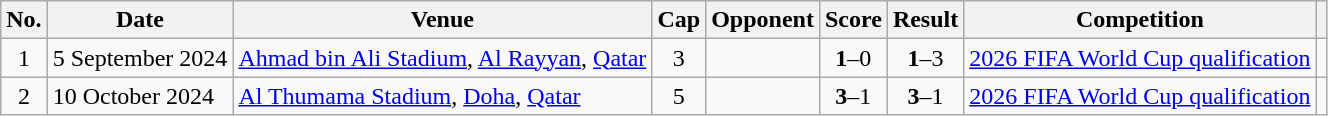<table class="wikitable sortable">
<tr>
<th scope="col">No.</th>
<th scope="col">Date</th>
<th scope="col">Venue</th>
<th scope="col">Cap</th>
<th scope="col">Opponent</th>
<th scope="col">Score</th>
<th scope="col">Result</th>
<th scope="col">Competition</th>
<th class="unsortable" scope="col"></th>
</tr>
<tr>
<td style="text-align: center;">1</td>
<td>5 September 2024</td>
<td><a href='#'>Ahmad bin Ali Stadium</a>, <a href='#'>Al Rayyan</a>, <a href='#'>Qatar</a></td>
<td style="text-align: center;">3</td>
<td></td>
<td style="text-align: center;"><strong>1</strong>–0</td>
<td style="text-align: center;"><strong>1</strong>–3</td>
<td><a href='#'>2026 FIFA World Cup qualification</a></td>
<td style="text-align: center;"></td>
</tr>
<tr>
<td style="text-align: center;">2</td>
<td>10 October 2024</td>
<td><a href='#'>Al Thumama Stadium</a>, <a href='#'>Doha</a>, <a href='#'>Qatar</a></td>
<td style="text-align: center;">5</td>
<td></td>
<td style="text-align: center;"><strong>3</strong>–1</td>
<td style="text-align: center;"><strong>3</strong>–1</td>
<td><a href='#'>2026 FIFA World Cup qualification</a></td>
<td style="text-align: center;"></td>
</tr>
</table>
